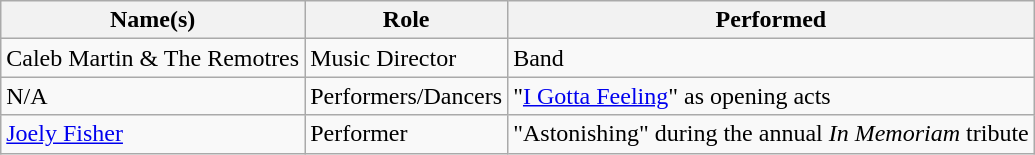<table class="wikitable sortable">
<tr>
<th>Name(s)</th>
<th>Role</th>
<th>Performed</th>
</tr>
<tr>
<td>Caleb Martin & The Remotres</td>
<td>Music Director</td>
<td>Band</td>
</tr>
<tr>
<td>N/A</td>
<td>Performers/Dancers</td>
<td>"<a href='#'>I Gotta Feeling</a>" as opening acts</td>
</tr>
<tr>
<td><a href='#'>Joely Fisher</a></td>
<td>Performer</td>
<td>"Astonishing" during the annual <em>In Memoriam</em> tribute</td>
</tr>
</table>
